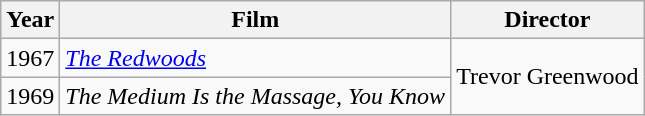<table class="wikitable">
<tr>
<th>Year</th>
<th>Film</th>
<th>Director</th>
</tr>
<tr>
<td>1967</td>
<td><em><a href='#'>The Redwoods</a></em></td>
<td rowspan=2>Trevor Greenwood</td>
</tr>
<tr>
<td>1969</td>
<td><em>The Medium Is the Massage, You Know</em></td>
</tr>
</table>
